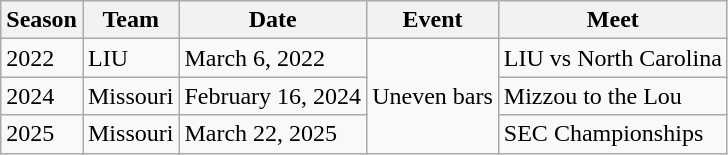<table class="wikitable">
<tr>
<th>Season</th>
<th>Team</th>
<th>Date</th>
<th>Event</th>
<th>Meet</th>
</tr>
<tr>
<td>2022</td>
<td>LIU</td>
<td>March 6, 2022</td>
<td rowspan="3">Uneven bars</td>
<td>LIU vs North Carolina</td>
</tr>
<tr>
<td>2024</td>
<td>Missouri</td>
<td>February 16, 2024</td>
<td>Mizzou to the Lou</td>
</tr>
<tr>
<td>2025</td>
<td>Missouri</td>
<td>March 22, 2025</td>
<td>SEC Championships</td>
</tr>
</table>
